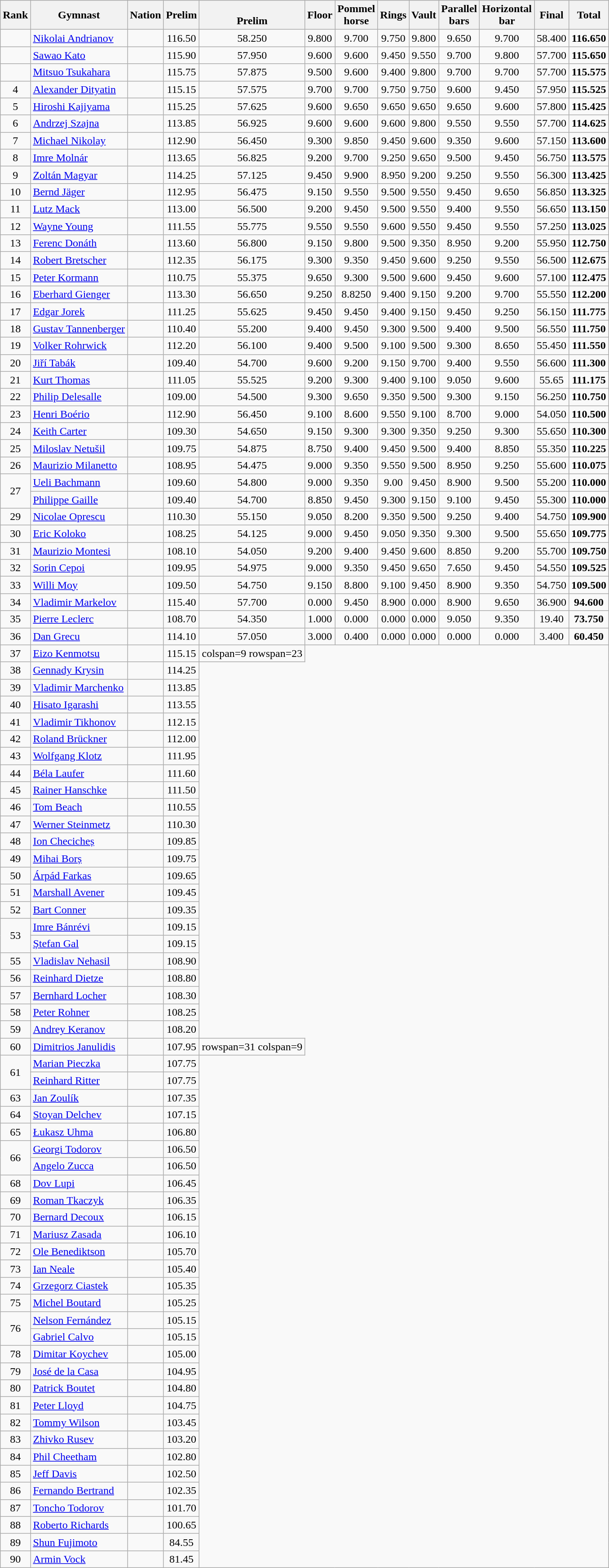<table class="wikitable sortable" style="text-align:center">
<tr>
<th>Rank</th>
<th>Gymnast</th>
<th>Nation</th>
<th>Prelim</th>
<th><br>Prelim</th>
<th>Floor</th>
<th>Pommel<br>horse</th>
<th>Rings</th>
<th>Vault</th>
<th>Parallel<br>bars</th>
<th>Horizontal<br>bar</th>
<th>Final</th>
<th>Total</th>
</tr>
<tr>
<td></td>
<td align=left><a href='#'>Nikolai Andrianov</a></td>
<td align=left></td>
<td>116.50</td>
<td>58.250</td>
<td>9.800</td>
<td>9.700</td>
<td>9.750</td>
<td>9.800</td>
<td>9.650</td>
<td>9.700</td>
<td>58.400</td>
<td><strong>116.650</strong></td>
</tr>
<tr>
<td></td>
<td align=left><a href='#'>Sawao Kato</a></td>
<td align=left></td>
<td>115.90</td>
<td>57.950</td>
<td>9.600</td>
<td>9.600</td>
<td>9.450</td>
<td>9.550</td>
<td>9.700</td>
<td>9.800</td>
<td>57.700</td>
<td><strong>115.650</strong></td>
</tr>
<tr>
<td></td>
<td align=left><a href='#'>Mitsuo Tsukahara</a></td>
<td align=left></td>
<td>115.75</td>
<td>57.875</td>
<td>9.500</td>
<td>9.600</td>
<td>9.400</td>
<td>9.800</td>
<td>9.700</td>
<td>9.700</td>
<td>57.700</td>
<td><strong>115.575</strong></td>
</tr>
<tr>
<td>4</td>
<td align=left><a href='#'>Alexander Dityatin</a></td>
<td align=left></td>
<td>115.15</td>
<td>57.575</td>
<td>9.700</td>
<td>9.700</td>
<td>9.750</td>
<td>9.750</td>
<td>9.600</td>
<td>9.450</td>
<td>57.950</td>
<td><strong>115.525</strong></td>
</tr>
<tr>
<td>5</td>
<td align=left><a href='#'>Hiroshi Kajiyama</a></td>
<td align=left></td>
<td>115.25</td>
<td>57.625</td>
<td>9.600</td>
<td>9.650</td>
<td>9.650</td>
<td>9.650</td>
<td>9.650</td>
<td>9.600</td>
<td>57.800</td>
<td><strong>115.425</strong></td>
</tr>
<tr>
<td>6</td>
<td align=left><a href='#'>Andrzej Szajna</a></td>
<td align=left></td>
<td>113.85</td>
<td>56.925</td>
<td>9.600</td>
<td>9.600</td>
<td>9.600</td>
<td>9.800</td>
<td>9.550</td>
<td>9.550</td>
<td>57.700</td>
<td><strong>114.625</strong></td>
</tr>
<tr>
<td>7</td>
<td align=left><a href='#'>Michael Nikolay</a></td>
<td align=left></td>
<td>112.90</td>
<td>56.450</td>
<td>9.300</td>
<td>9.850</td>
<td>9.450</td>
<td>9.600</td>
<td>9.350</td>
<td>9.600</td>
<td>57.150</td>
<td><strong>113.600</strong></td>
</tr>
<tr>
<td>8</td>
<td align=left><a href='#'>Imre Molnár</a></td>
<td align="left"></td>
<td>113.65</td>
<td>56.825</td>
<td>9.200</td>
<td>9.700</td>
<td>9.250</td>
<td>9.650</td>
<td>9.500</td>
<td>9.450</td>
<td>56.750</td>
<td><strong>113.575</strong></td>
</tr>
<tr>
<td>9</td>
<td align=left><a href='#'>Zoltán Magyar</a></td>
<td align=left></td>
<td>114.25</td>
<td>57.125</td>
<td>9.450</td>
<td>9.900</td>
<td>8.950</td>
<td>9.200</td>
<td>9.250</td>
<td>9.550</td>
<td>56.300</td>
<td><strong>113.425</strong></td>
</tr>
<tr>
<td>10</td>
<td align=left><a href='#'>Bernd Jäger</a></td>
<td align=left></td>
<td>112.95</td>
<td>56.475</td>
<td>9.150</td>
<td>9.550</td>
<td>9.500</td>
<td>9.550</td>
<td>9.450</td>
<td>9.650</td>
<td>56.850</td>
<td><strong>113.325</strong></td>
</tr>
<tr>
<td>11</td>
<td align=left><a href='#'>Lutz Mack</a></td>
<td align=left></td>
<td>113.00</td>
<td>56.500</td>
<td>9.200</td>
<td>9.450</td>
<td>9.500</td>
<td>9.550</td>
<td>9.400</td>
<td>9.550</td>
<td>56.650</td>
<td><strong>113.150</strong></td>
</tr>
<tr>
<td>12</td>
<td align=left><a href='#'>Wayne Young</a></td>
<td align=left></td>
<td>111.55</td>
<td>55.775</td>
<td>9.550</td>
<td>9.550</td>
<td>9.600</td>
<td>9.550</td>
<td>9.450</td>
<td>9.550</td>
<td>57.250</td>
<td><strong>113.025</strong></td>
</tr>
<tr>
<td>13</td>
<td align=left><a href='#'>Ferenc Donáth</a></td>
<td align="left"></td>
<td>113.60</td>
<td>56.800</td>
<td>9.150</td>
<td>9.800</td>
<td>9.500</td>
<td>9.350</td>
<td>8.950</td>
<td>9.200</td>
<td>55.950</td>
<td><strong>112.750</strong></td>
</tr>
<tr>
<td>14</td>
<td align=left><a href='#'>Robert Bretscher</a></td>
<td align=left></td>
<td>112.35</td>
<td>56.175</td>
<td>9.300</td>
<td>9.350</td>
<td>9.450</td>
<td>9.600</td>
<td>9.250</td>
<td>9.550</td>
<td>56.500</td>
<td><strong>112.675</strong></td>
</tr>
<tr>
<td>15</td>
<td align=left><a href='#'>Peter Kormann</a></td>
<td align=left></td>
<td>110.75</td>
<td>55.375</td>
<td>9.650</td>
<td>9.300</td>
<td>9.500</td>
<td>9.600</td>
<td>9.450</td>
<td>9.600</td>
<td>57.100</td>
<td><strong>112.475</strong></td>
</tr>
<tr>
<td>16</td>
<td align=left><a href='#'>Eberhard Gienger</a></td>
<td align=left></td>
<td>113.30</td>
<td>56.650</td>
<td>9.250</td>
<td>8.8250</td>
<td>9.400</td>
<td>9.150</td>
<td>9.200</td>
<td>9.700</td>
<td>55.550</td>
<td><strong>112.200</strong></td>
</tr>
<tr>
<td>17</td>
<td align=left><a href='#'>Edgar Jorek</a></td>
<td align=left></td>
<td>111.25</td>
<td>55.625</td>
<td>9.450</td>
<td>9.450</td>
<td>9.400</td>
<td>9.150</td>
<td>9.450</td>
<td>9.250</td>
<td>56.150</td>
<td><strong>111.775</strong></td>
</tr>
<tr>
<td>18</td>
<td align=left><a href='#'>Gustav Tannenberger</a></td>
<td align=left></td>
<td>110.40</td>
<td>55.200</td>
<td>9.400</td>
<td>9.450</td>
<td>9.300</td>
<td>9.500</td>
<td>9.400</td>
<td>9.500</td>
<td>56.550</td>
<td><strong>111.750</strong></td>
</tr>
<tr>
<td>19</td>
<td align=left><a href='#'>Volker Rohrwick</a></td>
<td align=left></td>
<td>112.20</td>
<td>56.100</td>
<td>9.400</td>
<td>9.500</td>
<td>9.100</td>
<td>9.500</td>
<td>9.300</td>
<td>8.650</td>
<td>55.450</td>
<td><strong>111.550</strong></td>
</tr>
<tr>
<td>20</td>
<td align=left><a href='#'>Jiří Tabák</a></td>
<td align="left"></td>
<td>109.40</td>
<td>54.700</td>
<td>9.600</td>
<td>9.200</td>
<td>9.150</td>
<td>9.700</td>
<td>9.400</td>
<td>9.550</td>
<td>56.600</td>
<td><strong>111.300</strong></td>
</tr>
<tr>
<td>21</td>
<td align=left><a href='#'>Kurt Thomas</a></td>
<td align=left></td>
<td>111.05</td>
<td>55.525</td>
<td>9.200</td>
<td>9.300</td>
<td>9.400</td>
<td>9.100</td>
<td>9.050</td>
<td>9.600</td>
<td>55.65</td>
<td><strong>111.175</strong></td>
</tr>
<tr>
<td>22</td>
<td align=left><a href='#'>Philip Delesalle</a></td>
<td align=left></td>
<td>109.00</td>
<td>54.500</td>
<td>9.300</td>
<td>9.650</td>
<td>9.350</td>
<td>9.500</td>
<td>9.300</td>
<td>9.150</td>
<td>56.250</td>
<td><strong>110.750</strong></td>
</tr>
<tr>
<td>23</td>
<td align=left><a href='#'>Henri Boério</a></td>
<td align="left"></td>
<td>112.90</td>
<td>56.450</td>
<td>9.100</td>
<td>8.600</td>
<td>9.550</td>
<td>9.100</td>
<td>8.700</td>
<td>9.000</td>
<td>54.050</td>
<td><strong>110.500</strong></td>
</tr>
<tr>
<td>24</td>
<td align=left><a href='#'>Keith Carter</a></td>
<td align=left></td>
<td>109.30</td>
<td>54.650</td>
<td>9.150</td>
<td>9.300</td>
<td>9.300</td>
<td>9.350</td>
<td>9.250</td>
<td>9.300</td>
<td>55.650</td>
<td><strong>110.300</strong></td>
</tr>
<tr>
<td>25</td>
<td align=left><a href='#'>Miloslav Netušil</a></td>
<td align="left"></td>
<td>109.75</td>
<td>54.875</td>
<td>8.750</td>
<td>9.400</td>
<td>9.450</td>
<td>9.500</td>
<td>9.400</td>
<td>8.850</td>
<td>55.350</td>
<td><strong>110.225</strong></td>
</tr>
<tr>
<td>26</td>
<td align=left><a href='#'>Maurizio Milanetto</a></td>
<td align=left></td>
<td>108.95</td>
<td>54.475</td>
<td>9.000</td>
<td>9.350</td>
<td>9.550</td>
<td>9.500</td>
<td>8.950</td>
<td>9.250</td>
<td>55.600</td>
<td><strong>110.075</strong></td>
</tr>
<tr>
<td rowspan=2>27</td>
<td align=left><a href='#'>Ueli Bachmann</a></td>
<td align=left></td>
<td>109.60</td>
<td>54.800</td>
<td>9.000</td>
<td>9.350</td>
<td>9.00</td>
<td>9.450</td>
<td>8.900</td>
<td>9.500</td>
<td>55.200</td>
<td><strong>110.000</strong></td>
</tr>
<tr>
<td align=left><a href='#'>Philippe Gaille</a></td>
<td align=left></td>
<td>109.40</td>
<td>54.700</td>
<td>8.850</td>
<td>9.450</td>
<td>9.300</td>
<td>9.150</td>
<td>9.100</td>
<td>9.450</td>
<td>55.300</td>
<td><strong>110.000</strong></td>
</tr>
<tr>
<td>29</td>
<td align=left><a href='#'>Nicolae Oprescu</a></td>
<td align=left></td>
<td>110.30</td>
<td>55.150</td>
<td>9.050</td>
<td>8.200</td>
<td>9.350</td>
<td>9.500</td>
<td>9.250</td>
<td>9.400</td>
<td>54.750</td>
<td><strong>109.900</strong></td>
</tr>
<tr>
<td>30</td>
<td align=left><a href='#'>Eric Koloko</a></td>
<td align=left></td>
<td>108.25</td>
<td>54.125</td>
<td>9.000</td>
<td>9.450</td>
<td>9.050</td>
<td>9.350</td>
<td>9.300</td>
<td>9.500</td>
<td>55.650</td>
<td><strong>109.775</strong></td>
</tr>
<tr>
<td>31</td>
<td align=left><a href='#'>Maurizio Montesi</a></td>
<td align=left></td>
<td>108.10</td>
<td>54.050</td>
<td>9.200</td>
<td>9.400</td>
<td>9.450</td>
<td>9.600</td>
<td>8.850</td>
<td>9.200</td>
<td>55.700</td>
<td><strong>109.750</strong></td>
</tr>
<tr>
<td>32</td>
<td align=left><a href='#'>Sorin Cepoi</a></td>
<td align=left></td>
<td>109.95</td>
<td>54.975</td>
<td>9.000</td>
<td>9.350</td>
<td>9.450</td>
<td>9.650</td>
<td>7.650</td>
<td>9.450</td>
<td>54.550</td>
<td><strong>109.525</strong></td>
</tr>
<tr>
<td>33</td>
<td align=left><a href='#'>Willi Moy</a></td>
<td align=left></td>
<td>109.50</td>
<td>54.750</td>
<td>9.150</td>
<td>8.800</td>
<td>9.100</td>
<td>9.450</td>
<td>8.900</td>
<td>9.350</td>
<td>54.750</td>
<td><strong>109.500</strong></td>
</tr>
<tr>
<td>34</td>
<td align=left><a href='#'>Vladimir Markelov</a></td>
<td align=left></td>
<td>115.40</td>
<td>57.700</td>
<td>0.000</td>
<td>9.450</td>
<td>8.900</td>
<td>0.000</td>
<td>8.900</td>
<td>9.650</td>
<td>36.900</td>
<td><strong>94.600</strong></td>
</tr>
<tr>
<td>35</td>
<td align=left><a href='#'>Pierre Leclerc</a></td>
<td align=left></td>
<td>108.70</td>
<td>54.350</td>
<td>1.000</td>
<td>0.000</td>
<td>0.000</td>
<td>0.000</td>
<td>9.050</td>
<td>9.350</td>
<td>19.40</td>
<td><strong>73.750</strong></td>
</tr>
<tr>
<td>36</td>
<td align=left><a href='#'>Dan Grecu</a></td>
<td align="left"></td>
<td>114.10</td>
<td>57.050</td>
<td>3.000</td>
<td>0.400</td>
<td>0.000</td>
<td>0.000</td>
<td>0.000</td>
<td>0.000</td>
<td>3.400</td>
<td><strong>60.450</strong></td>
</tr>
<tr>
<td>37</td>
<td align=left><a href='#'>Eizo Kenmotsu</a></td>
<td align="left"></td>
<td>115.15</td>
<td>colspan=9 rowspan=23 </td>
</tr>
<tr>
<td>38</td>
<td align=left><a href='#'>Gennady Krysin</a></td>
<td align="left"></td>
<td>114.25</td>
</tr>
<tr>
<td>39</td>
<td align=left><a href='#'>Vladimir Marchenko</a></td>
<td align="left"></td>
<td>113.85</td>
</tr>
<tr>
<td>40</td>
<td align=left><a href='#'>Hisato Igarashi</a></td>
<td align="left"></td>
<td>113.55</td>
</tr>
<tr>
<td>41</td>
<td align=left><a href='#'>Vladimir Tikhonov</a></td>
<td align="left"></td>
<td>112.15</td>
</tr>
<tr>
<td>42</td>
<td align=left><a href='#'>Roland Brückner</a></td>
<td align="left"></td>
<td>112.00</td>
</tr>
<tr>
<td>43</td>
<td align=left><a href='#'>Wolfgang Klotz</a></td>
<td align="left"></td>
<td>111.95</td>
</tr>
<tr>
<td>44</td>
<td align=left><a href='#'>Béla Laufer</a></td>
<td align="left"></td>
<td>111.60</td>
</tr>
<tr>
<td>45</td>
<td align=left><a href='#'>Rainer Hanschke</a></td>
<td align="left"></td>
<td>111.50</td>
</tr>
<tr>
<td>46</td>
<td align=left><a href='#'>Tom Beach</a></td>
<td align="left"></td>
<td>110.55</td>
</tr>
<tr>
<td>47</td>
<td align=left><a href='#'>Werner Steinmetz</a></td>
<td align="left"></td>
<td>110.30</td>
</tr>
<tr>
<td>48</td>
<td align=left><a href='#'>Ion Checicheș</a></td>
<td align="left"></td>
<td>109.85</td>
</tr>
<tr>
<td>49</td>
<td align=left><a href='#'>Mihai Borș</a></td>
<td align="left"></td>
<td>109.75</td>
</tr>
<tr>
<td>50</td>
<td align=left><a href='#'>Árpád Farkas</a></td>
<td align="left"></td>
<td>109.65</td>
</tr>
<tr>
<td>51</td>
<td align=left><a href='#'>Marshall Avener</a></td>
<td align="left"></td>
<td>109.45</td>
</tr>
<tr>
<td>52</td>
<td align=left><a href='#'>Bart Conner</a></td>
<td align="left"></td>
<td>109.35</td>
</tr>
<tr>
<td rowspan=2>53</td>
<td align=left><a href='#'>Imre Bánrévi</a></td>
<td align="left"></td>
<td>109.15</td>
</tr>
<tr>
<td align=left><a href='#'>Ștefan Gal</a></td>
<td align="left"></td>
<td>109.15</td>
</tr>
<tr>
<td>55</td>
<td align=left><a href='#'>Vladislav Nehasil</a></td>
<td align="left"></td>
<td>108.90</td>
</tr>
<tr>
<td>56</td>
<td align=left><a href='#'>Reinhard Dietze</a></td>
<td align="left"></td>
<td>108.80</td>
</tr>
<tr>
<td>57</td>
<td align=left><a href='#'>Bernhard Locher</a></td>
<td align="left"></td>
<td>108.30</td>
</tr>
<tr>
<td>58</td>
<td align=left><a href='#'>Peter Rohner</a></td>
<td align="left"></td>
<td>108.25</td>
</tr>
<tr>
<td>59</td>
<td align=left><a href='#'>Andrey Keranov</a></td>
<td align="left"></td>
<td>108.20</td>
</tr>
<tr>
<td>60</td>
<td align=left><a href='#'>Dimitrios Janulidis</a></td>
<td align="left"></td>
<td>107.95</td>
<td>rowspan=31 colspan=9 </td>
</tr>
<tr>
<td rowspan=2>61</td>
<td align=left><a href='#'>Marian Pieczka</a></td>
<td align="left"></td>
<td>107.75</td>
</tr>
<tr>
<td align=left><a href='#'>Reinhard Ritter</a></td>
<td align="left"></td>
<td>107.75</td>
</tr>
<tr>
<td>63</td>
<td align=left><a href='#'>Jan Zoulík</a></td>
<td align="left"></td>
<td>107.35</td>
</tr>
<tr>
<td>64</td>
<td align=left><a href='#'>Stoyan Delchev</a></td>
<td align="left"></td>
<td>107.15</td>
</tr>
<tr>
<td>65</td>
<td align=left><a href='#'>Łukasz Uhma</a></td>
<td align="left"></td>
<td>106.80</td>
</tr>
<tr>
<td rowspan=2>66</td>
<td align=left><a href='#'>Georgi Todorov</a></td>
<td align="left"></td>
<td>106.50</td>
</tr>
<tr>
<td align=left><a href='#'>Angelo Zucca</a></td>
<td align="left"></td>
<td>106.50</td>
</tr>
<tr>
<td>68</td>
<td align=left><a href='#'>Dov Lupi</a></td>
<td align="left"></td>
<td>106.45</td>
</tr>
<tr>
<td>69</td>
<td align=left><a href='#'>Roman Tkaczyk</a></td>
<td align="left"></td>
<td>106.35</td>
</tr>
<tr>
<td>70</td>
<td align=left><a href='#'>Bernard Decoux</a></td>
<td align="left"></td>
<td>106.15</td>
</tr>
<tr>
<td>71</td>
<td align=left><a href='#'>Mariusz Zasada</a></td>
<td align="left"></td>
<td>106.10</td>
</tr>
<tr>
<td>72</td>
<td align=left><a href='#'>Ole Benediktson</a></td>
<td align="left"></td>
<td>105.70</td>
</tr>
<tr>
<td>73</td>
<td align=left><a href='#'>Ian Neale</a></td>
<td align="left"></td>
<td>105.40</td>
</tr>
<tr>
<td>74</td>
<td align=left><a href='#'>Grzegorz Ciastek</a></td>
<td align="left"></td>
<td>105.35</td>
</tr>
<tr>
<td>75</td>
<td align=left><a href='#'>Michel Boutard</a></td>
<td align="left"></td>
<td>105.25</td>
</tr>
<tr>
<td rowspan=2>76</td>
<td align=left><a href='#'>Nelson Fernández</a></td>
<td align="left"></td>
<td>105.15</td>
</tr>
<tr>
<td align=left><a href='#'>Gabriel Calvo</a></td>
<td align="left"></td>
<td>105.15</td>
</tr>
<tr>
<td>78</td>
<td align=left><a href='#'>Dimitar Koychev</a></td>
<td align="left"></td>
<td>105.00</td>
</tr>
<tr>
<td>79</td>
<td align=left><a href='#'>José de la Casa</a></td>
<td align="left"></td>
<td>104.95</td>
</tr>
<tr>
<td>80</td>
<td align=left><a href='#'>Patrick Boutet</a></td>
<td align="left"></td>
<td>104.80</td>
</tr>
<tr>
<td>81</td>
<td align=left><a href='#'>Peter Lloyd</a></td>
<td align="left"></td>
<td>104.75</td>
</tr>
<tr>
<td>82</td>
<td align=left><a href='#'>Tommy Wilson</a></td>
<td align="left"></td>
<td>103.45</td>
</tr>
<tr>
<td>83</td>
<td align=left><a href='#'>Zhivko Rusev</a></td>
<td align="left"></td>
<td>103.20</td>
</tr>
<tr>
<td>84</td>
<td align=left><a href='#'>Phil Cheetham</a></td>
<td align="left"></td>
<td>102.80</td>
</tr>
<tr>
<td>85</td>
<td align=left><a href='#'>Jeff Davis</a></td>
<td align="left"></td>
<td>102.50</td>
</tr>
<tr>
<td>86</td>
<td align=left><a href='#'>Fernando Bertrand</a></td>
<td align="left"></td>
<td>102.35</td>
</tr>
<tr>
<td>87</td>
<td align=left><a href='#'>Toncho Todorov</a></td>
<td align="left"></td>
<td>101.70</td>
</tr>
<tr>
<td>88</td>
<td align=left><a href='#'>Roberto Richards</a></td>
<td align="left"></td>
<td>100.65</td>
</tr>
<tr>
<td>89</td>
<td align=left><a href='#'>Shun Fujimoto</a></td>
<td align="left"></td>
<td>84.55</td>
</tr>
<tr>
<td>90</td>
<td align=left><a href='#'>Armin Vock</a></td>
<td align="left"></td>
<td>81.45</td>
</tr>
</table>
